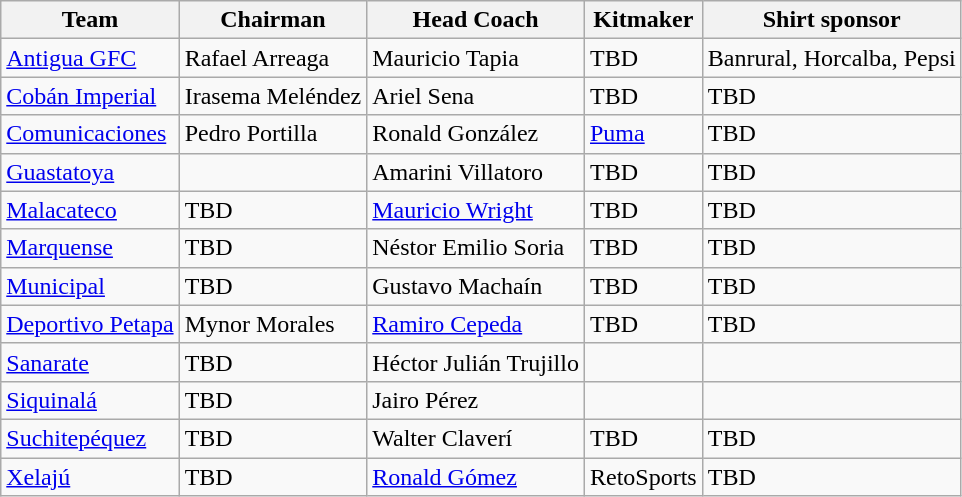<table class="wikitable sortable" style="text-align: left;">
<tr>
<th>Team</th>
<th>Chairman</th>
<th>Head Coach</th>
<th>Kitmaker</th>
<th>Shirt sponsor</th>
</tr>
<tr>
<td><a href='#'>Antigua GFC</a></td>
<td> Rafael Arreaga</td>
<td> Mauricio Tapia</td>
<td>TBD</td>
<td>Banrural, Horcalba, Pepsi</td>
</tr>
<tr>
<td><a href='#'>Cobán Imperial</a></td>
<td> Irasema Meléndez</td>
<td> Ariel Sena</td>
<td>TBD</td>
<td>TBD</td>
</tr>
<tr>
<td><a href='#'>Comunicaciones</a></td>
<td> Pedro Portilla</td>
<td> Ronald González</td>
<td><a href='#'>Puma</a></td>
<td>TBD</td>
</tr>
<tr>
<td><a href='#'>Guastatoya</a></td>
<td></td>
<td> Amarini Villatoro</td>
<td>TBD</td>
<td>TBD</td>
</tr>
<tr>
<td><a href='#'>Malacateco</a></td>
<td> TBD</td>
<td> <a href='#'>Mauricio Wright</a></td>
<td>TBD</td>
<td>TBD</td>
</tr>
<tr>
<td><a href='#'>Marquense</a></td>
<td> TBD</td>
<td> Néstor Emilio Soria</td>
<td>TBD</td>
<td>TBD</td>
</tr>
<tr>
<td><a href='#'>Municipal</a></td>
<td> TBD</td>
<td> Gustavo Machaín</td>
<td>TBD</td>
<td>TBD</td>
</tr>
<tr>
<td><a href='#'>Deportivo Petapa</a></td>
<td> Mynor Morales</td>
<td> <a href='#'>Ramiro Cepeda</a></td>
<td>TBD</td>
<td>TBD</td>
</tr>
<tr>
<td><a href='#'>Sanarate</a></td>
<td> TBD</td>
<td> Héctor Julián Trujillo</td>
<td></td>
<td></td>
</tr>
<tr>
<td><a href='#'>Siquinalá</a></td>
<td> TBD</td>
<td> Jairo Pérez</td>
<td></td>
<td></td>
</tr>
<tr>
<td><a href='#'>Suchitepéquez</a></td>
<td> TBD</td>
<td> Walter Claverí</td>
<td>TBD</td>
<td>TBD</td>
</tr>
<tr>
<td><a href='#'>Xelajú</a></td>
<td> TBD</td>
<td> <a href='#'>Ronald Gómez</a></td>
<td>RetoSports</td>
<td>TBD</td>
</tr>
</table>
